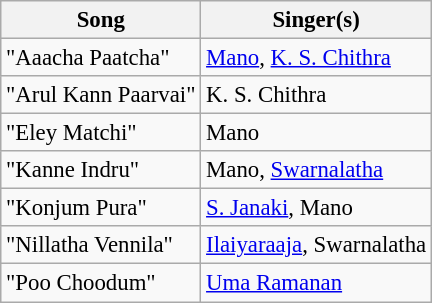<table class="wikitable" style="font-size:95%;">
<tr>
<th>Song</th>
<th>Singer(s)</th>
</tr>
<tr>
<td>"Aaacha Paatcha"</td>
<td><a href='#'>Mano</a>, <a href='#'>K. S. Chithra</a></td>
</tr>
<tr>
<td>"Arul Kann Paarvai"</td>
<td>K. S. Chithra</td>
</tr>
<tr>
<td>"Eley Matchi"</td>
<td>Mano</td>
</tr>
<tr>
<td>"Kanne Indru"</td>
<td>Mano, <a href='#'>Swarnalatha</a></td>
</tr>
<tr>
<td>"Konjum Pura"</td>
<td><a href='#'>S. Janaki</a>, Mano</td>
</tr>
<tr>
<td>"Nillatha Vennila"</td>
<td><a href='#'>Ilaiyaraaja</a>, Swarnalatha</td>
</tr>
<tr>
<td>"Poo Choodum"</td>
<td><a href='#'>Uma Ramanan</a></td>
</tr>
</table>
